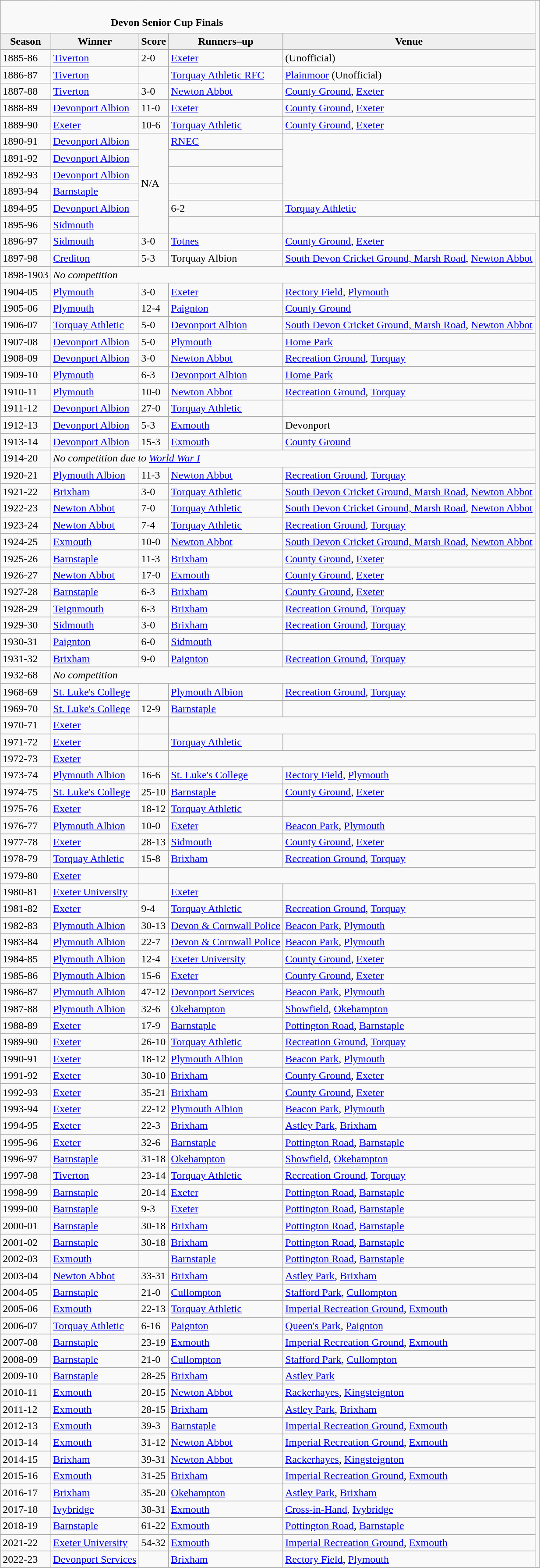<table class="wikitable" style="text-align: left;">
<tr>
<td colspan="5" cellpadding="0" cellspacing="0"><br><table border="0" style="width:100%;" cellpadding="0" cellspacing="0">
<tr>
<td style="width:20%; border:0;"></td>
<td style="border:0;"><strong>Devon Senior Cup Finals</strong></td>
<td style="width:20%; border:0;"></td>
</tr>
</table>
</td>
</tr>
<tr>
<th style="background:#efefef;">Season</th>
<th style="background:#efefef">Winner</th>
<th style="background:#efefef">Score</th>
<th style="background:#efefef;">Runners–up</th>
<th style="background:#efefef;">Venue</th>
</tr>
<tr align=left>
</tr>
<tr>
<td>1885-86</td>
<td><a href='#'>Tiverton</a></td>
<td>2-0</td>
<td><a href='#'>Exeter</a></td>
<td>(Unofficial)</td>
</tr>
<tr>
<td>1886-87</td>
<td><a href='#'>Tiverton</a></td>
<td></td>
<td><a href='#'>Torquay Athletic RFC</a></td>
<td><a href='#'>Plainmoor</a> (Unofficial)</td>
</tr>
<tr>
<td>1887-88</td>
<td><a href='#'>Tiverton</a></td>
<td>3-0</td>
<td><a href='#'>Newton Abbot</a></td>
<td><a href='#'>County Ground</a>, <a href='#'>Exeter</a></td>
</tr>
<tr>
<td>1888-89</td>
<td><a href='#'>Devonport Albion</a></td>
<td>11-0</td>
<td><a href='#'>Exeter</a></td>
<td><a href='#'>County Ground</a>, <a href='#'>Exeter</a></td>
</tr>
<tr>
<td>1889-90</td>
<td><a href='#'>Exeter</a></td>
<td>10-6</td>
<td><a href='#'>Torquay Athletic</a></td>
<td><a href='#'>County Ground</a>, <a href='#'>Exeter</a></td>
</tr>
<tr>
<td>1890-91</td>
<td><a href='#'>Devonport Albion</a></td>
<td rowspan="6">N/A</td>
<td><a href='#'>RNEC</a></td>
<td rowspan="4"></td>
</tr>
<tr>
<td>1891-92</td>
<td><a href='#'>Devonport Albion</a></td>
<td></td>
</tr>
<tr>
<td>1892-93</td>
<td><a href='#'>Devonport Albion</a></td>
<td></td>
</tr>
<tr>
<td>1893-94</td>
<td><a href='#'>Barnstaple</a></td>
<td></td>
</tr>
<tr>
<td>1894-95</td>
<td><a href='#'>Devonport Albion</a></td>
<td>6-2</td>
<td><a href='#'>Torquay Athletic</a></td>
<td></td>
</tr>
<tr>
<td>1895-96</td>
<td><a href='#'>Sidmouth</a></td>
<td></td>
</tr>
<tr>
<td>1896-97</td>
<td><a href='#'>Sidmouth</a></td>
<td>3-0</td>
<td><a href='#'>Totnes</a></td>
<td><a href='#'>County Ground</a>, <a href='#'>Exeter</a></td>
</tr>
<tr>
<td>1897-98</td>
<td><a href='#'>Crediton</a></td>
<td>5-3</td>
<td>Torquay Albion</td>
<td><a href='#'>South Devon Cricket Ground, Marsh Road</a>, <a href='#'>Newton Abbot</a></td>
</tr>
<tr>
<td>1898-1903</td>
<td colspan="4"><em>No competition</em></td>
</tr>
<tr>
<td>1904-05</td>
<td><a href='#'>Plymouth</a></td>
<td>3-0</td>
<td><a href='#'>Exeter</a></td>
<td><a href='#'>Rectory Field</a>, <a href='#'>Plymouth</a></td>
</tr>
<tr>
<td>1905-06</td>
<td><a href='#'>Plymouth</a></td>
<td>12-4</td>
<td><a href='#'>Paignton</a></td>
<td><a href='#'>County Ground</a></td>
</tr>
<tr>
<td>1906-07</td>
<td><a href='#'>Torquay Athletic</a></td>
<td>5-0 </td>
<td><a href='#'>Devonport Albion</a></td>
<td><a href='#'>South Devon Cricket Ground, Marsh Road</a>, <a href='#'>Newton Abbot</a></td>
</tr>
<tr>
<td>1907-08</td>
<td><a href='#'>Devonport Albion</a></td>
<td>5-0</td>
<td><a href='#'>Plymouth</a></td>
<td><a href='#'>Home Park</a></td>
</tr>
<tr>
<td>1908-09</td>
<td><a href='#'>Devonport Albion</a></td>
<td>3-0</td>
<td><a href='#'>Newton Abbot</a></td>
<td><a href='#'>Recreation Ground</a>, <a href='#'>Torquay</a></td>
</tr>
<tr>
<td>1909-10</td>
<td><a href='#'>Plymouth</a></td>
<td>6-3</td>
<td><a href='#'>Devonport Albion</a></td>
<td><a href='#'>Home Park</a></td>
</tr>
<tr>
<td>1910-11</td>
<td><a href='#'>Plymouth</a></td>
<td>10-0</td>
<td><a href='#'>Newton Abbot</a></td>
<td><a href='#'>Recreation Ground</a>, <a href='#'>Torquay</a></td>
</tr>
<tr>
<td>1911-12</td>
<td><a href='#'>Devonport Albion</a></td>
<td>27-0 </td>
<td><a href='#'>Torquay Athletic</a></td>
<td></td>
</tr>
<tr>
<td>1912-13</td>
<td><a href='#'>Devonport Albion</a></td>
<td>5-3 </td>
<td><a href='#'>Exmouth</a></td>
<td>Devonport</td>
</tr>
<tr>
<td>1913-14</td>
<td><a href='#'>Devonport Albion</a></td>
<td>15-3</td>
<td><a href='#'>Exmouth</a></td>
<td><a href='#'>County Ground</a></td>
</tr>
<tr>
<td>1914-20</td>
<td colspan="4"><em>No competition due to <a href='#'>World War I</a></em></td>
</tr>
<tr>
<td>1920-21</td>
<td><a href='#'>Plymouth Albion</a></td>
<td>11-3</td>
<td><a href='#'>Newton Abbot</a></td>
<td><a href='#'>Recreation Ground</a>, <a href='#'>Torquay</a></td>
</tr>
<tr>
<td>1921-22</td>
<td><a href='#'>Brixham</a></td>
<td>3-0</td>
<td><a href='#'>Torquay Athletic</a></td>
<td><a href='#'>South Devon Cricket Ground, Marsh Road</a>, <a href='#'>Newton Abbot</a></td>
</tr>
<tr>
<td>1922-23</td>
<td><a href='#'>Newton Abbot</a></td>
<td>7-0</td>
<td><a href='#'>Torquay Athletic</a></td>
<td><a href='#'>South Devon Cricket Ground, Marsh Road</a>, <a href='#'>Newton Abbot</a></td>
</tr>
<tr>
<td>1923-24</td>
<td><a href='#'>Newton Abbot</a></td>
<td>7-4</td>
<td><a href='#'>Torquay Athletic</a></td>
<td><a href='#'>Recreation Ground</a>, <a href='#'>Torquay</a></td>
</tr>
<tr>
<td>1924-25</td>
<td><a href='#'>Exmouth</a></td>
<td>10-0</td>
<td><a href='#'>Newton Abbot</a></td>
<td><a href='#'>South Devon Cricket Ground, Marsh Road</a>, <a href='#'>Newton Abbot</a></td>
</tr>
<tr>
<td>1925-26</td>
<td><a href='#'>Barnstaple</a></td>
<td>11-3</td>
<td><a href='#'>Brixham</a></td>
<td><a href='#'>County Ground</a>, <a href='#'>Exeter</a></td>
</tr>
<tr>
<td>1926-27</td>
<td><a href='#'>Newton Abbot</a></td>
<td>17-0</td>
<td><a href='#'>Exmouth</a></td>
<td><a href='#'>County Ground</a>, <a href='#'>Exeter</a></td>
</tr>
<tr>
<td>1927-28</td>
<td><a href='#'>Barnstaple</a></td>
<td>6-3</td>
<td><a href='#'>Brixham</a></td>
<td><a href='#'>County Ground</a>, <a href='#'>Exeter</a></td>
</tr>
<tr>
<td>1928-29</td>
<td><a href='#'>Teignmouth</a></td>
<td>6-3</td>
<td><a href='#'>Brixham</a></td>
<td><a href='#'>Recreation Ground</a>, <a href='#'>Torquay</a></td>
</tr>
<tr>
<td>1929-30</td>
<td><a href='#'>Sidmouth</a></td>
<td>3-0</td>
<td><a href='#'>Brixham</a></td>
<td><a href='#'>Recreation Ground</a>, <a href='#'>Torquay</a></td>
</tr>
<tr>
<td>1930-31</td>
<td><a href='#'>Paignton</a></td>
<td>6-0</td>
<td><a href='#'>Sidmouth</a></td>
<td></td>
</tr>
<tr>
<td>1931-32</td>
<td><a href='#'>Brixham</a></td>
<td>9-0</td>
<td><a href='#'>Paignton</a></td>
<td><a href='#'>Recreation Ground</a>, <a href='#'>Torquay</a></td>
</tr>
<tr>
<td>1932-68</td>
<td colspan="4"><em>No competition</em></td>
</tr>
<tr>
<td>1968-69</td>
<td><a href='#'>St. Luke's College</a></td>
<td></td>
<td><a href='#'>Plymouth Albion</a></td>
<td><a href='#'>Recreation Ground</a>, <a href='#'>Torquay</a></td>
</tr>
<tr>
<td>1969-70</td>
<td><a href='#'>St. Luke's College</a></td>
<td>12-9</td>
<td><a href='#'>Barnstaple</a></td>
<td></td>
</tr>
<tr>
<td>1970-71</td>
<td><a href='#'>Exeter</a></td>
<td></td>
</tr>
<tr>
<td>1971-72</td>
<td><a href='#'>Exeter</a></td>
<td></td>
<td><a href='#'>Torquay Athletic</a></td>
<td></td>
</tr>
<tr>
<td>1972-73</td>
<td><a href='#'>Exeter</a></td>
<td></td>
</tr>
<tr>
<td>1973-74</td>
<td><a href='#'>Plymouth Albion</a></td>
<td>16-6</td>
<td><a href='#'>St. Luke's College</a></td>
<td><a href='#'>Rectory Field</a>, <a href='#'>Plymouth</a></td>
</tr>
<tr>
<td>1974-75</td>
<td><a href='#'>St. Luke's College</a></td>
<td>25-10</td>
<td><a href='#'>Barnstaple</a></td>
<td><a href='#'>County Ground</a>, <a href='#'>Exeter</a></td>
</tr>
<tr>
<td>1975-76</td>
<td><a href='#'>Exeter</a></td>
<td>18-12</td>
<td><a href='#'>Torquay Athletic</a></td>
</tr>
<tr>
<td>1976-77</td>
<td><a href='#'>Plymouth Albion</a></td>
<td>10-0</td>
<td><a href='#'>Exeter</a></td>
<td><a href='#'>Beacon Park</a>, <a href='#'>Plymouth</a></td>
</tr>
<tr>
<td>1977-78</td>
<td><a href='#'>Exeter</a></td>
<td>28-13</td>
<td><a href='#'>Sidmouth</a></td>
<td><a href='#'>County Ground</a>, <a href='#'>Exeter</a></td>
</tr>
<tr>
<td>1978-79</td>
<td><a href='#'>Torquay Athletic</a></td>
<td>15-8</td>
<td><a href='#'>Brixham</a></td>
<td><a href='#'>Recreation Ground</a>, <a href='#'>Torquay</a></td>
</tr>
<tr>
<td>1979-80</td>
<td><a href='#'>Exeter</a></td>
<td></td>
</tr>
<tr>
<td>1980-81</td>
<td><a href='#'>Exeter University</a></td>
<td></td>
<td><a href='#'>Exeter</a></td>
<td></td>
</tr>
<tr>
<td>1981-82</td>
<td><a href='#'>Exeter</a></td>
<td>9-4</td>
<td><a href='#'>Torquay Athletic</a></td>
<td><a href='#'>Recreation Ground</a>, <a href='#'>Torquay</a></td>
</tr>
<tr>
<td>1982-83</td>
<td><a href='#'>Plymouth Albion</a></td>
<td>30-13</td>
<td><a href='#'>Devon & Cornwall Police</a></td>
<td><a href='#'>Beacon Park</a>, <a href='#'>Plymouth</a></td>
</tr>
<tr>
<td>1983-84</td>
<td><a href='#'>Plymouth Albion</a></td>
<td>22-7</td>
<td><a href='#'>Devon & Cornwall Police</a></td>
<td><a href='#'>Beacon Park</a>, <a href='#'>Plymouth</a></td>
</tr>
<tr>
<td>1984-85</td>
<td><a href='#'>Plymouth Albion</a></td>
<td>12-4</td>
<td><a href='#'>Exeter University</a></td>
<td><a href='#'>County Ground</a>, <a href='#'>Exeter</a></td>
</tr>
<tr>
<td>1985-86</td>
<td><a href='#'>Plymouth Albion</a></td>
<td>15-6</td>
<td><a href='#'>Exeter</a></td>
<td><a href='#'>County Ground</a>, <a href='#'>Exeter</a></td>
</tr>
<tr>
<td>1986-87</td>
<td><a href='#'>Plymouth Albion</a></td>
<td>47-12</td>
<td><a href='#'>Devonport Services</a></td>
<td><a href='#'>Beacon Park</a>, <a href='#'>Plymouth</a></td>
</tr>
<tr>
<td>1987-88</td>
<td><a href='#'>Plymouth Albion</a></td>
<td>32-6</td>
<td><a href='#'>Okehampton</a></td>
<td><a href='#'>Showfield</a>, <a href='#'>Okehampton</a></td>
</tr>
<tr>
<td>1988-89</td>
<td><a href='#'>Exeter</a></td>
<td>17-9</td>
<td><a href='#'>Barnstaple</a></td>
<td><a href='#'>Pottington Road</a>, <a href='#'>Barnstaple</a></td>
</tr>
<tr>
<td>1989-90</td>
<td><a href='#'>Exeter</a></td>
<td>26-10</td>
<td><a href='#'>Torquay Athletic</a></td>
<td><a href='#'>Recreation Ground</a>, <a href='#'>Torquay</a></td>
</tr>
<tr>
<td>1990-91</td>
<td><a href='#'>Exeter</a></td>
<td>18-12</td>
<td><a href='#'>Plymouth Albion</a></td>
<td><a href='#'>Beacon Park</a>, <a href='#'>Plymouth</a></td>
</tr>
<tr>
<td>1991-92</td>
<td><a href='#'>Exeter</a></td>
<td>30-10</td>
<td><a href='#'>Brixham</a></td>
<td><a href='#'>County Ground</a>, <a href='#'>Exeter</a></td>
</tr>
<tr>
<td>1992-93</td>
<td><a href='#'>Exeter</a></td>
<td>35-21</td>
<td><a href='#'>Brixham</a></td>
<td><a href='#'>County Ground</a>, <a href='#'>Exeter</a></td>
</tr>
<tr>
<td>1993-94</td>
<td><a href='#'>Exeter</a></td>
<td>22-12</td>
<td><a href='#'>Plymouth Albion</a></td>
<td><a href='#'>Beacon Park</a>, <a href='#'>Plymouth</a></td>
</tr>
<tr>
<td>1994-95</td>
<td><a href='#'>Exeter</a></td>
<td>22-3</td>
<td><a href='#'>Brixham</a></td>
<td><a href='#'>Astley Park</a>, <a href='#'>Brixham</a></td>
</tr>
<tr>
<td>1995-96</td>
<td><a href='#'>Exeter</a></td>
<td>32-6</td>
<td><a href='#'>Barnstaple</a></td>
<td><a href='#'>Pottington Road</a>, <a href='#'>Barnstaple</a></td>
</tr>
<tr>
<td>1996-97</td>
<td><a href='#'>Barnstaple</a></td>
<td>31-18</td>
<td><a href='#'>Okehampton</a></td>
<td><a href='#'>Showfield</a>, <a href='#'>Okehampton</a></td>
</tr>
<tr>
<td>1997-98</td>
<td><a href='#'>Tiverton</a></td>
<td>23-14</td>
<td><a href='#'>Torquay Athletic</a></td>
<td><a href='#'>Recreation Ground</a>, <a href='#'>Torquay</a></td>
</tr>
<tr>
<td>1998-99</td>
<td><a href='#'>Barnstaple</a></td>
<td>20-14</td>
<td><a href='#'>Exeter</a></td>
<td><a href='#'>Pottington Road</a>, <a href='#'>Barnstaple</a></td>
</tr>
<tr>
<td>1999-00</td>
<td><a href='#'>Barnstaple</a></td>
<td>9-3</td>
<td><a href='#'>Exeter</a></td>
<td><a href='#'>Pottington Road</a>, <a href='#'>Barnstaple</a></td>
</tr>
<tr>
<td>2000-01</td>
<td><a href='#'>Barnstaple</a></td>
<td>30-18</td>
<td><a href='#'>Brixham</a></td>
<td><a href='#'>Pottington Road</a>, <a href='#'>Barnstaple</a></td>
</tr>
<tr>
<td>2001-02</td>
<td><a href='#'>Barnstaple</a></td>
<td>30-18</td>
<td><a href='#'>Brixham</a></td>
<td><a href='#'>Pottington Road</a>, <a href='#'>Barnstaple</a></td>
</tr>
<tr>
<td>2002-03</td>
<td><a href='#'>Exmouth</a></td>
<td></td>
<td><a href='#'>Barnstaple</a></td>
<td><a href='#'>Pottington Road</a>, <a href='#'>Barnstaple</a></td>
</tr>
<tr>
<td>2003-04</td>
<td><a href='#'>Newton Abbot</a></td>
<td>33-31</td>
<td><a href='#'>Brixham</a></td>
<td><a href='#'>Astley Park</a>, <a href='#'>Brixham</a></td>
</tr>
<tr>
<td>2004-05</td>
<td><a href='#'>Barnstaple</a></td>
<td>21-0</td>
<td><a href='#'>Cullompton</a></td>
<td><a href='#'>Stafford Park</a>, <a href='#'>Cullompton</a></td>
</tr>
<tr>
<td>2005-06</td>
<td><a href='#'>Exmouth</a></td>
<td>22-13</td>
<td><a href='#'>Torquay Athletic</a></td>
<td><a href='#'>Imperial Recreation Ground</a>, <a href='#'>Exmouth</a></td>
</tr>
<tr>
<td>2006-07</td>
<td><a href='#'>Torquay Athletic</a></td>
<td>6-16</td>
<td><a href='#'>Paignton</a></td>
<td><a href='#'>Queen's Park</a>, <a href='#'>Paignton</a></td>
</tr>
<tr>
<td>2007-08</td>
<td><a href='#'>Barnstaple</a></td>
<td>23-19</td>
<td><a href='#'>Exmouth</a></td>
<td><a href='#'>Imperial Recreation Ground</a>, <a href='#'>Exmouth</a></td>
</tr>
<tr>
<td>2008-09</td>
<td><a href='#'>Barnstaple</a></td>
<td>21-0</td>
<td><a href='#'>Cullompton</a></td>
<td><a href='#'>Stafford Park</a>, <a href='#'>Cullompton</a></td>
</tr>
<tr>
<td>2009-10</td>
<td><a href='#'>Barnstaple</a></td>
<td>28-25</td>
<td><a href='#'>Brixham</a></td>
<td><a href='#'>Astley Park</a></td>
</tr>
<tr>
<td>2010-11</td>
<td><a href='#'>Exmouth</a></td>
<td>20-15</td>
<td><a href='#'>Newton Abbot</a></td>
<td><a href='#'>Rackerhayes</a>, <a href='#'>Kingsteignton</a></td>
</tr>
<tr>
<td>2011-12</td>
<td><a href='#'>Exmouth</a></td>
<td>28-15</td>
<td><a href='#'>Brixham</a></td>
<td><a href='#'>Astley Park</a>, <a href='#'>Brixham</a></td>
</tr>
<tr>
<td>2012-13</td>
<td><a href='#'>Exmouth</a></td>
<td>39-3</td>
<td><a href='#'>Barnstaple</a></td>
<td><a href='#'>Imperial Recreation Ground</a>, <a href='#'>Exmouth</a></td>
</tr>
<tr>
<td>2013-14</td>
<td><a href='#'>Exmouth</a></td>
<td>31-12</td>
<td><a href='#'>Newton Abbot</a></td>
<td><a href='#'>Imperial Recreation Ground</a>, <a href='#'>Exmouth</a></td>
</tr>
<tr>
<td>2014-15</td>
<td><a href='#'>Brixham</a></td>
<td>39-31</td>
<td><a href='#'>Newton Abbot</a></td>
<td><a href='#'>Rackerhayes</a>, <a href='#'>Kingsteignton</a></td>
</tr>
<tr>
<td>2015-16</td>
<td><a href='#'>Exmouth</a></td>
<td>31-25</td>
<td><a href='#'>Brixham</a></td>
<td><a href='#'>Imperial Recreation Ground</a>, <a href='#'>Exmouth</a></td>
</tr>
<tr>
<td>2016-17</td>
<td><a href='#'>Brixham</a></td>
<td>35-20</td>
<td><a href='#'>Okehampton</a></td>
<td><a href='#'>Astley Park</a>, <a href='#'>Brixham</a></td>
</tr>
<tr>
<td>2017-18</td>
<td><a href='#'>Ivybridge</a></td>
<td>38-31</td>
<td><a href='#'>Exmouth</a></td>
<td><a href='#'>Cross-in-Hand</a>, <a href='#'>Ivybridge</a></td>
</tr>
<tr>
<td>2018-19</td>
<td><a href='#'>Barnstaple</a></td>
<td>61-22</td>
<td><a href='#'>Exmouth</a></td>
<td><a href='#'>Pottington Road</a>, <a href='#'>Barnstaple</a></td>
</tr>
<tr>
<td>2021-22</td>
<td><a href='#'>Exeter University</a></td>
<td>54-32</td>
<td><a href='#'>Exmouth</a></td>
<td><a href='#'>Imperial Recreation Ground</a>, <a href='#'>Exmouth</a></td>
</tr>
<tr>
<td>2022-23</td>
<td><a href='#'>Devonport Services</a></td>
<td></td>
<td><a href='#'>Brixham</a></td>
<td><a href='#'>Rectory Field</a>, <a href='#'>Plymouth</a></td>
</tr>
</table>
